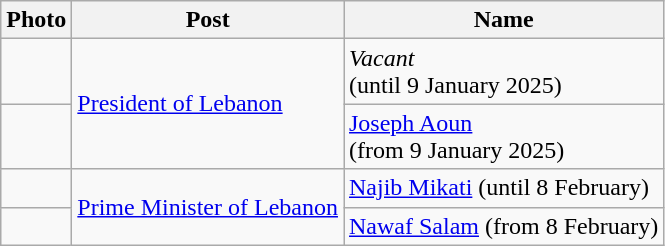<table class="wikitable">
<tr>
<th>Photo</th>
<th>Post</th>
<th>Name</th>
</tr>
<tr>
<td></td>
<td rowspan="2"><a href='#'>President of Lebanon</a></td>
<td><em>Vacant</em><br>(until 9 January 2025)</td>
</tr>
<tr>
<td></td>
<td><a href='#'>Joseph Aoun</a><br>(from 9 January 2025)</td>
</tr>
<tr>
<td></td>
<td rowspan="2"><a href='#'>Prime Minister of Lebanon</a></td>
<td><a href='#'>Najib Mikati</a> (until 8 February)</td>
</tr>
<tr>
<td></td>
<td><a href='#'>Nawaf Salam</a> (from 8 February)</td>
</tr>
</table>
